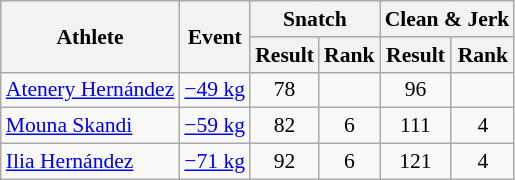<table class="wikitable" style="font-size:90%">
<tr>
<th rowspan="2">Athlete</th>
<th rowspan="2">Event</th>
<th colspan="2">Snatch</th>
<th colspan="2">Clean & Jerk</th>
</tr>
<tr>
<th>Result</th>
<th>Rank</th>
<th>Result</th>
<th>Rank</th>
</tr>
<tr align=center>
<td align=left><a href='#'>Atenery Hernández</a></td>
<td align=left><a href='#'>−49 kg</a></td>
<td>78</td>
<td></td>
<td>96</td>
<td></td>
</tr>
<tr align=center>
<td align=left><a href='#'>Mouna Skandi</a></td>
<td align=left><a href='#'>−59 kg</a></td>
<td>82</td>
<td>6</td>
<td>111</td>
<td>4</td>
</tr>
<tr align=center>
<td align=left><a href='#'>Ilia Hernández</a></td>
<td align=left><a href='#'>−71 kg</a></td>
<td>92</td>
<td>6</td>
<td>121</td>
<td>4</td>
</tr>
</table>
